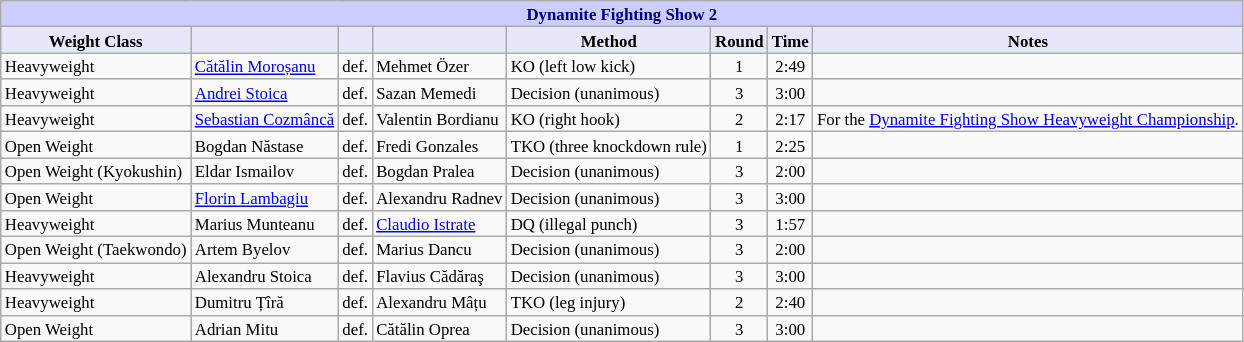<table class="wikitable" style="font-size: 70%;">
<tr>
<th colspan="8" style="background-color: #ccf; color: #000080; text-align: center;"><strong>Dynamite Fighting Show 2</strong></th>
</tr>
<tr>
<th colspan="1" style="background-color: #E6E8FA; color: #000000; text-align: center;">Weight Class</th>
<th colspan="1" style="background-color: #E6E8FA; color: #000000; text-align: center;"></th>
<th colspan="1" style="background-color: #E6E8FA; color: #000000; text-align: center;"></th>
<th colspan="1" style="background-color: #E6E8FA; color: #000000; text-align: center;"></th>
<th colspan="1" style="background-color: #E6E8FA; color: #000000; text-align: center;">Method</th>
<th colspan="1" style="background-color: #E6E8FA; color: #000000; text-align: center;">Round</th>
<th colspan="1" style="background-color: #E6E8FA; color: #000000; text-align: center;">Time</th>
<th colspan="1" style="background-color: #E6E8FA; color: #000000; text-align: center;">Notes</th>
</tr>
<tr>
<td>Heavyweight</td>
<td> <a href='#'>Cătălin Moroșanu</a></td>
<td align=center>def.</td>
<td> Mehmet Özer</td>
<td>KO (left low kick)</td>
<td align=center>1</td>
<td align=center>2:49</td>
<td></td>
</tr>
<tr>
<td>Heavyweight</td>
<td> <a href='#'>Andrei Stoica</a></td>
<td align=center>def.</td>
<td> Sazan Memedi</td>
<td>Decision (unanimous)</td>
<td align=center>3</td>
<td align=center>3:00</td>
<td></td>
</tr>
<tr>
<td>Heavyweight</td>
<td> <a href='#'>Sebastian Cozmâncă</a></td>
<td align=center>def.</td>
<td> Valentin Bordianu</td>
<td>KO (right hook)</td>
<td align=center>2</td>
<td align=center>2:17</td>
<td>For the <a href='#'>Dynamite Fighting Show Heavyweight Championship</a>.</td>
</tr>
<tr>
<td>Open Weight</td>
<td> Bogdan Năstase</td>
<td align=center>def.</td>
<td> Fredi Gonzales</td>
<td>TKO (three knockdown rule)</td>
<td align=center>1</td>
<td align=center>2:25</td>
<td></td>
</tr>
<tr>
<td>Open Weight (Kyokushin)</td>
<td> Eldar Ismailov</td>
<td align=center>def.</td>
<td> Bogdan Pralea</td>
<td>Decision (unanimous)</td>
<td align=center>3</td>
<td align=center>2:00</td>
<td></td>
</tr>
<tr>
<td>Open Weight</td>
<td> <a href='#'>Florin Lambagiu</a></td>
<td align=center>def.</td>
<td> Alexandru Radnev</td>
<td>Decision (unanimous)</td>
<td align=center>3</td>
<td align=center>3:00</td>
<td></td>
</tr>
<tr>
<td>Heavyweight</td>
<td> Marius Munteanu</td>
<td align=center>def.</td>
<td> <a href='#'>Claudio Istrate</a></td>
<td>DQ (illegal punch)</td>
<td align=center>3</td>
<td align=center>1:57</td>
<td></td>
</tr>
<tr>
<td>Open Weight (Taekwondo)</td>
<td> Artem Byelov</td>
<td align=center>def.</td>
<td> Marius Dancu</td>
<td>Decision (unanimous)</td>
<td align=center>3</td>
<td align=center>2:00</td>
<td></td>
</tr>
<tr>
<td>Heavyweight</td>
<td> Alexandru Stoica</td>
<td align=center>def.</td>
<td> Flavius Cădăraş</td>
<td>Decision (unanimous)</td>
<td align=center>3</td>
<td align=center>3:00</td>
<td></td>
</tr>
<tr>
<td>Heavyweight</td>
<td> Dumitru Țîră</td>
<td align=center>def.</td>
<td> Alexandru Mâțu</td>
<td>TKO (leg injury)</td>
<td align=center>2</td>
<td align=center>2:40</td>
<td></td>
</tr>
<tr>
<td>Open Weight</td>
<td> Adrian Mitu</td>
<td align=center>def.</td>
<td> Cătălin Oprea</td>
<td>Decision (unanimous)</td>
<td align=center>3</td>
<td align=center>3:00</td>
<td></td>
</tr>
</table>
